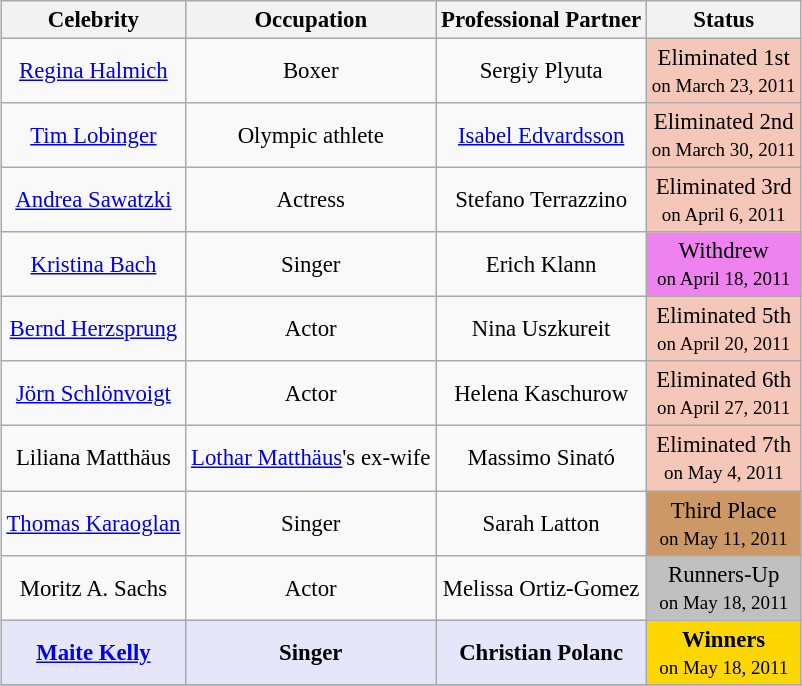<table class="wikitable" style="text-align: center; white-space:nowrap; margin:auto; font-size:95%;">
<tr>
<th>Celebrity</th>
<th>Occupation</th>
<th>Professional Partner</th>
<th>Status</th>
</tr>
<tr>
<td><a href='#'>Regina Halmich</a></td>
<td>Boxer</td>
<td>Sergiy Plyuta</td>
<td style="background:#f4c7b8;">Eliminated 1st<br><small>on March 23, 2011</small></td>
</tr>
<tr>
<td><a href='#'>Tim Lobinger</a></td>
<td>Olympic athlete</td>
<td><a href='#'>Isabel Edvardsson</a></td>
<td style="background:#f4c7b8;">Eliminated 2nd<br><small>on March 30, 2011</small></td>
</tr>
<tr>
<td><a href='#'>Andrea Sawatzki</a></td>
<td>Actress</td>
<td>Stefano Terrazzino</td>
<td style="background:#f4c7b8;">Eliminated 3rd<br><small>on April 6, 2011</small></td>
</tr>
<tr>
<td><a href='#'>Kristina Bach</a></td>
<td>Singer</td>
<td>Erich Klann</td>
<td style="background:violet; text-align:center;">Withdrew<br><small>on April 18, 2011</small></td>
</tr>
<tr>
<td><a href='#'>Bernd Herzsprung</a></td>
<td>Actor</td>
<td>Nina Uszkureit</td>
<td style="background:#f4c7b8;">Eliminated 5th<br><small>on April 20, 2011</small></td>
</tr>
<tr>
<td><a href='#'>Jörn Schlönvoigt</a></td>
<td>Actor</td>
<td>Helena Kaschurow</td>
<td style="background:#f4c7b8;">Eliminated 6th<br><small>on April 27, 2011</small></td>
</tr>
<tr>
<td>Liliana Matthäus</td>
<td><a href='#'>Lothar Matthäus</a>'s ex-wife</td>
<td>Massimo Sinató</td>
<td style="background:#f4c7b8;">Eliminated 7th<br><small>on May 4, 2011</small></td>
</tr>
<tr>
<td><a href='#'>Thomas Karaoglan</a></td>
<td>Singer</td>
<td>Sarah Latton</td>
<td style="background:#cc9966;">Third Place <br><small>on May 11, 2011</small></td>
</tr>
<tr>
<td>Moritz A. Sachs</td>
<td>Actor</td>
<td>Melissa Ortiz-Gomez</td>
<td style="background:silver;">Runners-Up <br><small>on May 18, 2011</small></td>
</tr>
<tr>
<td style="background:lavender;"><strong><a href='#'>Maite Kelly</a></strong></td>
<td style="background:lavender;"><strong>Singer</strong></td>
<td style="background:lavender;"><strong>Christian Polanc</strong></td>
<td style="background:gold;"><strong>Winners</strong> <br><small>on May 18, 2011</small></td>
</tr>
<tr>
</tr>
</table>
